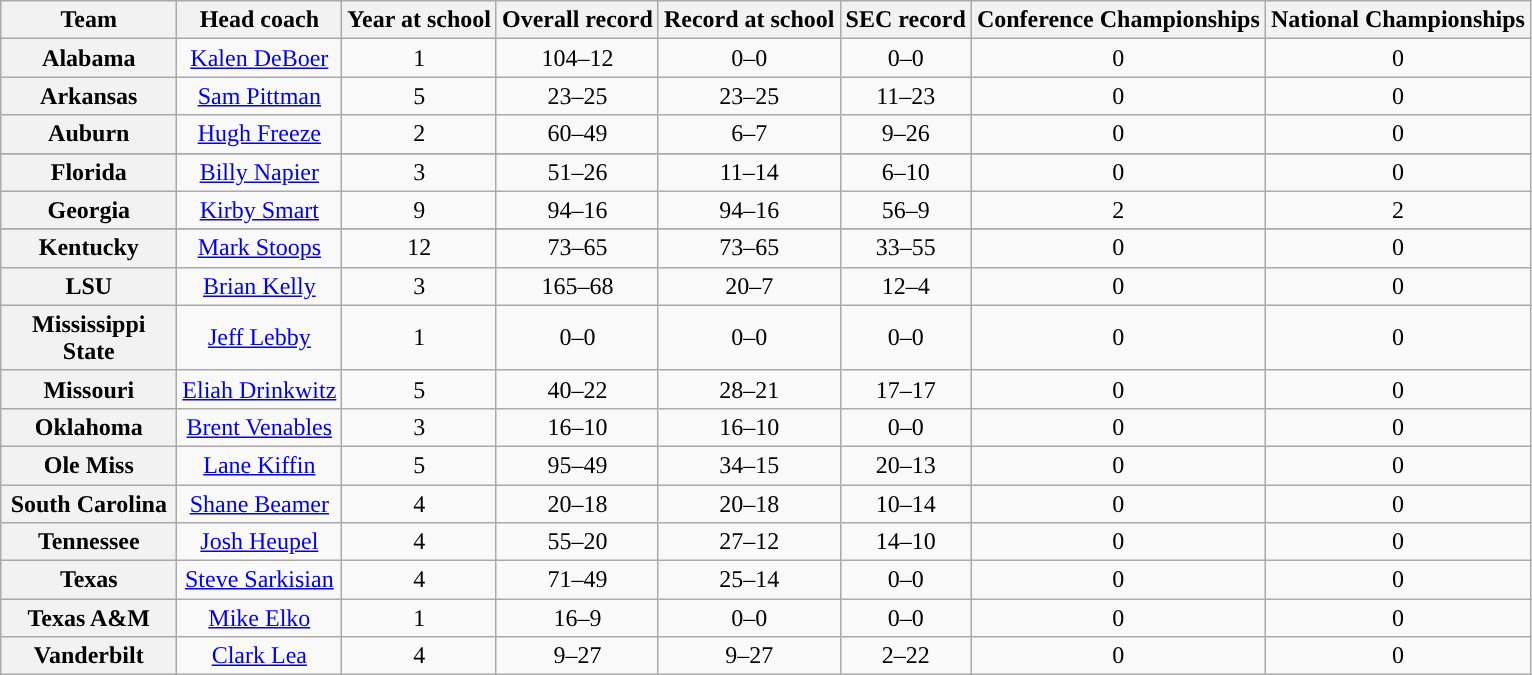<table class="wikitable sortable" style="text-align: center;">
<tr>
<th style="width:110px;">Team</th>
<th>Head coach</th>
<th>Year at school</th>
<th>Overall record</th>
<th>Record at school</th>
<th>SEC record</th>
<th>Conference Championships</th>
<th>National Championships</th>
</tr>
<tr>
<th>Alabama</th>
<td><a href='#'>Kalen DeBoer</a></td>
<td>1</td>
<td>104–12</td>
<td>0–0</td>
<td>0–0</td>
<td>0</td>
<td>0</td>
</tr>
<tr>
<th>Arkansas</th>
<td><a href='#'>Sam Pittman</a></td>
<td>5</td>
<td>23–25</td>
<td>23–25</td>
<td>11–23</td>
<td>0</td>
<td>0</td>
</tr>
<tr>
<th>Auburn</th>
<td><a href='#'>Hugh Freeze</a></td>
<td>2</td>
<td>60–49</td>
<td>6–7</td>
<td>9–26</td>
<td>0</td>
<td>0</td>
</tr>
<tr>
</tr>
<tr>
<th>Florida</th>
<td><a href='#'>Billy Napier</a></td>
<td>3</td>
<td>51–26</td>
<td>11–14</td>
<td>6–10</td>
<td>0</td>
<td>0</td>
</tr>
<tr>
<th>Georgia</th>
<td><a href='#'>Kirby Smart</a></td>
<td>9</td>
<td>94–16</td>
<td>94–16</td>
<td>56–9</td>
<td>2</td>
<td>2</td>
</tr>
<tr>
</tr>
<tr>
<th>Kentucky</th>
<td><a href='#'>Mark Stoops</a></td>
<td>12</td>
<td>73–65</td>
<td>73–65</td>
<td>33–55</td>
<td>0</td>
<td>0</td>
</tr>
<tr>
<th>LSU</th>
<td><a href='#'>Brian Kelly</a></td>
<td>3</td>
<td>165–68</td>
<td>20–7</td>
<td>12–4</td>
<td>0</td>
<td>0</td>
</tr>
<tr>
<th>Mississippi State</th>
<td><a href='#'>Jeff Lebby</a></td>
<td>1</td>
<td>0–0</td>
<td>0–0</td>
<td>0–0</td>
<td>0</td>
<td>0</td>
</tr>
<tr>
<th>Missouri</th>
<td><a href='#'>Eliah Drinkwitz</a></td>
<td>5</td>
<td>40–22</td>
<td>28–21</td>
<td>17–17</td>
<td>0</td>
<td>0</td>
</tr>
<tr>
<th>Oklahoma</th>
<td><a href='#'>Brent Venables</a></td>
<td>3</td>
<td>16–10</td>
<td>16–10</td>
<td>0–0</td>
<td>0</td>
<td>0</td>
</tr>
<tr>
<th>Ole Miss</th>
<td><a href='#'>Lane Kiffin</a></td>
<td>5</td>
<td>95–49</td>
<td>34–15</td>
<td>20–13</td>
<td>0</td>
<td>0</td>
</tr>
<tr>
<th>South Carolina</th>
<td><a href='#'>Shane Beamer</a></td>
<td>4</td>
<td>20–18</td>
<td>20–18</td>
<td>10–14</td>
<td>0</td>
<td>0</td>
</tr>
<tr>
<th>Tennessee</th>
<td><a href='#'>Josh Heupel</a></td>
<td>4</td>
<td>55–20</td>
<td>27–12</td>
<td>14–10</td>
<td>0</td>
<td>0</td>
</tr>
<tr>
<th>Texas</th>
<td><a href='#'>Steve Sarkisian</a></td>
<td>4</td>
<td>71–49</td>
<td>25–14</td>
<td>0–0</td>
<td>0</td>
<td>0</td>
</tr>
<tr>
<th>Texas A&M</th>
<td><a href='#'>Mike Elko</a></td>
<td>1</td>
<td>16–9</td>
<td>0–0</td>
<td>0–0</td>
<td>0</td>
<td>0</td>
</tr>
<tr>
<th>Vanderbilt</th>
<td><a href='#'>Clark Lea</a></td>
<td>4</td>
<td>9–27</td>
<td>9–27</td>
<td>2–22</td>
<td>0</td>
<td>0</td>
</tr>
</table>
